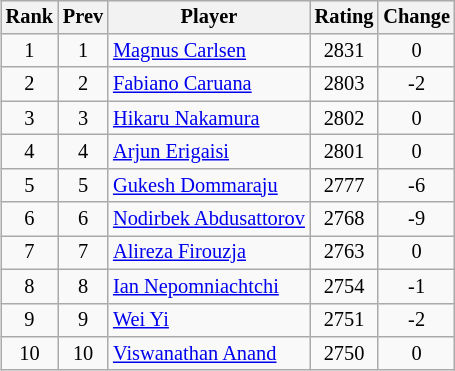<table class="wikitable" style="text-align:center; font-size:85%; margin-left: 1em; float: right;">
<tr>
<th>Rank</th>
<th>Prev</th>
<th>Player</th>
<th>Rating</th>
<th>Change</th>
</tr>
<tr>
<td>1</td>
<td>1</td>
<td align="left"> <a href='#'>Magnus Carlsen</a></td>
<td>2831</td>
<td>0</td>
</tr>
<tr>
<td>2</td>
<td>2</td>
<td align="left"> <a href='#'>Fabiano Caruana</a></td>
<td>2803</td>
<td>-2</td>
</tr>
<tr>
<td>3</td>
<td>3</td>
<td align="left"> <a href='#'>Hikaru Nakamura</a></td>
<td>2802</td>
<td>0</td>
</tr>
<tr>
<td>4</td>
<td>4</td>
<td align="left"> <a href='#'>Arjun Erigaisi</a></td>
<td>2801</td>
<td>0</td>
</tr>
<tr>
<td>5</td>
<td>5</td>
<td align="left"> <a href='#'>Gukesh Dommaraju</a></td>
<td>2777</td>
<td>-6</td>
</tr>
<tr>
<td>6</td>
<td>6</td>
<td align="left"> <a href='#'>Nodirbek Abdusattorov</a></td>
<td>2768</td>
<td>-9</td>
</tr>
<tr>
<td>7</td>
<td>7</td>
<td align="left"> <a href='#'>Alireza Firouzja</a></td>
<td>2763</td>
<td>0</td>
</tr>
<tr>
<td>8</td>
<td>8</td>
<td align="left"> <a href='#'>Ian Nepomniachtchi</a></td>
<td>2754</td>
<td>-1</td>
</tr>
<tr>
<td>9</td>
<td>9</td>
<td align="left"> <a href='#'>Wei Yi</a></td>
<td>2751</td>
<td>-2</td>
</tr>
<tr>
<td>10</td>
<td>10</td>
<td align="left"> <a href='#'>Viswanathan Anand</a></td>
<td>2750</td>
<td>0</td>
</tr>
</table>
